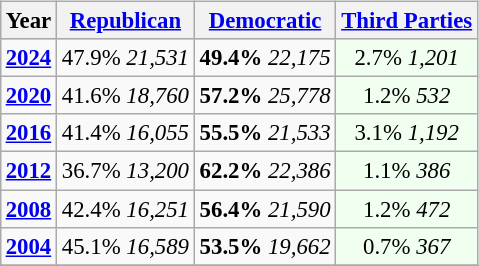<table class="wikitable" style="float:right; font-size:95%;">
<tr bgcolor=lightgrey>
<th>Year</th>
<th><a href='#'>Republican</a></th>
<th><a href='#'>Democratic</a></th>
<th><a href='#'>Third Parties</a></th>
</tr>
<tr>
<td style="text-align:center;" ><strong><a href='#'>2024</a></strong></td>
<td style="text-align:center;" >47.9% <em>21,531</em></td>
<td style="text-align:center;" ><strong>49.4%</strong>  <em>22,175</em></td>
<td style="text-align:center; background:honeyDew;">2.7% <em>1,201</em></td>
</tr>
<tr>
<td style="text-align:center;" ><strong><a href='#'>2020</a></strong></td>
<td style="text-align:center;" >41.6% <em>18,760</em></td>
<td style="text-align:center;" ><strong>57.2%</strong>  <em>25,778</em></td>
<td style="text-align:center; background:honeyDew;">1.2% <em>532</em></td>
</tr>
<tr>
<td style="text-align:center;" ><strong><a href='#'>2016</a></strong></td>
<td style="text-align:center;" >41.4% <em>16,055</em></td>
<td style="text-align:center;" ><strong>55.5%</strong>  <em>21,533</em></td>
<td style="text-align:center; background:honeyDew;">3.1% <em>1,192</em></td>
</tr>
<tr>
<td style="text-align:center;" ><strong><a href='#'>2012</a></strong></td>
<td style="text-align:center;" >36.7% <em>13,200</em></td>
<td style="text-align:center;" ><strong>62.2%</strong>  <em>22,386</em></td>
<td style="text-align:center; background:honeyDew;">1.1% <em>386</em></td>
</tr>
<tr>
<td style="text-align:center;" ><strong><a href='#'>2008</a></strong></td>
<td style="text-align:center;" >42.4% <em>16,251</em></td>
<td style="text-align:center;" ><strong>56.4%</strong>  <em>21,590</em></td>
<td style="text-align:center; background:honeyDew;">1.2% <em>472</em></td>
</tr>
<tr>
<td style="text-align:center;" ><strong><a href='#'>2004</a></strong></td>
<td style="text-align:center;" >45.1% <em>16,589</em></td>
<td style="text-align:center;" ><strong>53.5%</strong>   <em>19,662</em></td>
<td style="text-align:center; background:honeyDew;">0.7% <em>367</em></td>
</tr>
<tr>
</tr>
</table>
